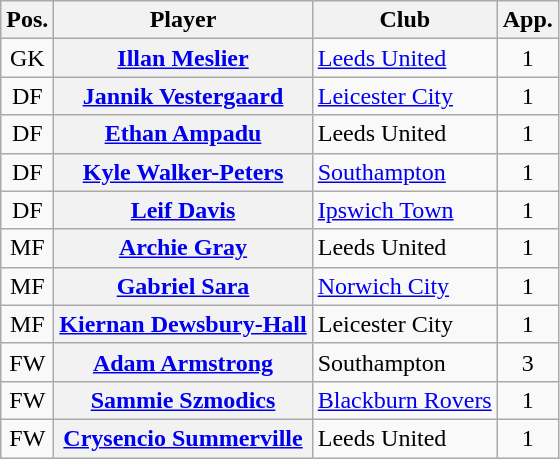<table class="wikitable plainrowheaders" style="text-align: left">
<tr>
<th scope="col">Pos.</th>
<th scope="col">Player</th>
<th scope="col">Club</th>
<th scope="col">App.</th>
</tr>
<tr>
<td style="text-align:center">GK</td>
<th scope="row"><a href='#'>Illan Meslier</a></th>
<td><a href='#'>Leeds United</a></td>
<td style="text-align:center">1</td>
</tr>
<tr>
<td style="text-align:center">DF</td>
<th scope="row"><a href='#'>Jannik Vestergaard</a></th>
<td><a href='#'>Leicester City</a></td>
<td style="text-align:center">1</td>
</tr>
<tr>
<td style="text-align:center">DF</td>
<th scope="row"><a href='#'>Ethan Ampadu</a></th>
<td>Leeds United</td>
<td style="text-align:center">1</td>
</tr>
<tr>
<td style="text-align:center">DF</td>
<th scope="row"><a href='#'>Kyle Walker-Peters</a></th>
<td><a href='#'>Southampton</a></td>
<td style="text-align:center">1</td>
</tr>
<tr>
<td style="text-align:center">DF</td>
<th scope="row"><a href='#'>Leif Davis</a></th>
<td><a href='#'>Ipswich Town</a></td>
<td style="text-align:center">1</td>
</tr>
<tr>
<td style="text-align:center">MF</td>
<th scope="row"><a href='#'>Archie Gray</a></th>
<td>Leeds United</td>
<td style="text-align:center">1</td>
</tr>
<tr>
<td style="text-align:center">MF</td>
<th scope="row"><a href='#'>Gabriel Sara</a></th>
<td><a href='#'>Norwich City</a></td>
<td style="text-align:center">1</td>
</tr>
<tr>
<td style="text-align:center">MF</td>
<th scope="row"><a href='#'>Kiernan Dewsbury-Hall</a></th>
<td>Leicester City</td>
<td style="text-align:center">1</td>
</tr>
<tr>
<td style="text-align:center">FW</td>
<th scope="row"><a href='#'>Adam Armstrong</a> </th>
<td>Southampton</td>
<td style="text-align:center">3</td>
</tr>
<tr>
<td style="text-align:center">FW</td>
<th scope="row"><a href='#'>Sammie Szmodics</a></th>
<td><a href='#'>Blackburn Rovers</a></td>
<td style="text-align:center">1</td>
</tr>
<tr>
<td style="text-align:center">FW</td>
<th scope="row"><a href='#'>Crysencio Summerville</a></th>
<td>Leeds United</td>
<td style="text-align:center">1</td>
</tr>
</table>
